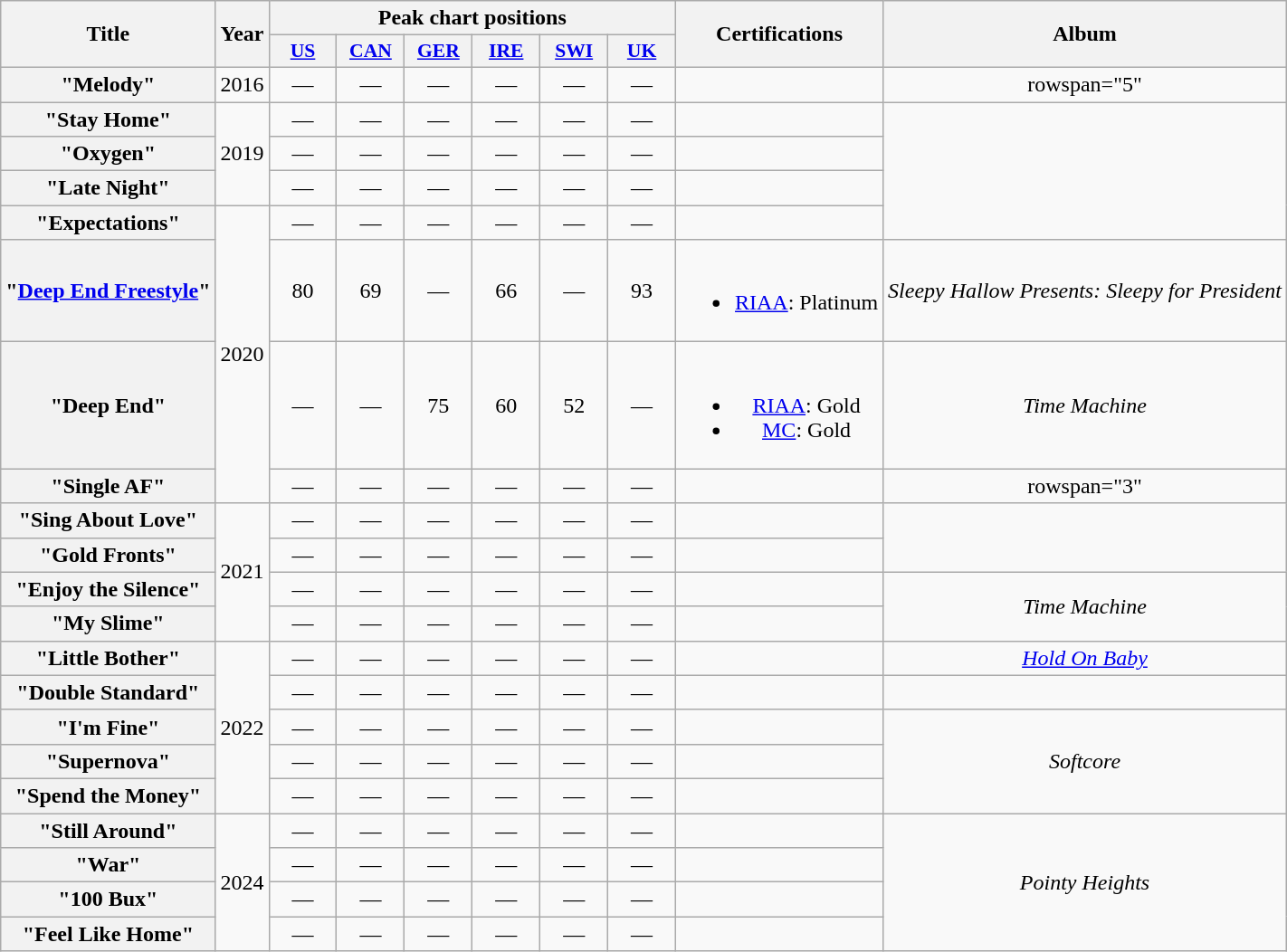<table class="wikitable plainrowheaders" style="text-align:center">
<tr>
<th rowspan="2">Title</th>
<th rowspan="2">Year</th>
<th colspan="6">Peak chart positions</th>
<th rowspan="2">Certifications</th>
<th rowspan="2">Album</th>
</tr>
<tr>
<th scope="col" style="width:3em;font-size:90%;"><a href='#'>US</a><br></th>
<th scope="col" style="width:3em;font-size:90%;"><a href='#'>CAN</a><br></th>
<th scope="col" style="width:3em;font-size:90%;"><a href='#'>GER</a><br></th>
<th scope="col" style="width:3em;font-size:90%;"><a href='#'>IRE</a><br></th>
<th scope="col" style="width:3em;font-size:90%;"><a href='#'>SWI</a><br></th>
<th scope="col" style="width:3em;font-size:90%;"><a href='#'>UK</a><br></th>
</tr>
<tr>
<th scope="row">"Melody"</th>
<td>2016</td>
<td>—</td>
<td>—</td>
<td>—</td>
<td>—</td>
<td>—</td>
<td>—</td>
<td></td>
<td>rowspan="5" </td>
</tr>
<tr>
<th scope="row">"Stay Home"</th>
<td rowspan="3">2019</td>
<td>—</td>
<td>—</td>
<td>—</td>
<td>—</td>
<td>—</td>
<td>—</td>
<td></td>
</tr>
<tr>
<th scope="row">"Oxygen"</th>
<td>—</td>
<td>—</td>
<td>—</td>
<td>—</td>
<td>—</td>
<td>—</td>
<td></td>
</tr>
<tr>
<th scope="row">"Late Night"</th>
<td>—</td>
<td>—</td>
<td>—</td>
<td>—</td>
<td>—</td>
<td>—</td>
<td></td>
</tr>
<tr>
<th scope="row">"Expectations"</th>
<td rowspan="4">2020</td>
<td>—</td>
<td>—</td>
<td>—</td>
<td>—</td>
<td>—</td>
<td>—</td>
<td></td>
</tr>
<tr>
<th scope="row">"<a href='#'>Deep End Freestyle</a>"<br></th>
<td>80</td>
<td>69</td>
<td>—</td>
<td>66</td>
<td>—</td>
<td>93</td>
<td><br><ul><li><a href='#'>RIAA</a>: Platinum</li></ul></td>
<td><em>Sleepy Hallow Presents: Sleepy for President</em></td>
</tr>
<tr>
<th scope="row">"Deep End"</th>
<td>—</td>
<td>—</td>
<td>75</td>
<td>60</td>
<td>52</td>
<td>—</td>
<td><br><ul><li><a href='#'>RIAA</a>: Gold</li><li><a href='#'>MC</a>: Gold</li></ul></td>
<td><em>Time Machine</em></td>
</tr>
<tr>
<th scope="row">"Single AF"</th>
<td>—</td>
<td>—</td>
<td>—</td>
<td>—</td>
<td>—</td>
<td>—</td>
<td></td>
<td>rowspan="3" </td>
</tr>
<tr>
<th scope="row">"Sing About Love"</th>
<td rowspan="4">2021</td>
<td>—</td>
<td>—</td>
<td>—</td>
<td>—</td>
<td>—</td>
<td>—</td>
<td></td>
</tr>
<tr>
<th scope="row">"Gold Fronts"<br></th>
<td>—</td>
<td>—</td>
<td>—</td>
<td>—</td>
<td>—</td>
<td>—</td>
<td></td>
</tr>
<tr>
<th scope="row">"Enjoy the Silence"</th>
<td>—</td>
<td>—</td>
<td>—</td>
<td>—</td>
<td>—</td>
<td>—</td>
<td></td>
<td rowspan="2"><em>Time Machine</em></td>
</tr>
<tr>
<th scope="row">"My Slime"</th>
<td>—</td>
<td>—</td>
<td>—</td>
<td>—</td>
<td>—</td>
<td>—</td>
<td></td>
</tr>
<tr>
<th scope="row">"Little Bother"<br></th>
<td rowspan="5">2022</td>
<td>—</td>
<td>—</td>
<td>—</td>
<td>—</td>
<td>—</td>
<td>—</td>
<td></td>
<td><em><a href='#'>Hold On Baby</a></em></td>
</tr>
<tr>
<th scope="row">"Double Standard"</th>
<td>—</td>
<td>—</td>
<td>—</td>
<td>—</td>
<td>—</td>
<td>—</td>
<td></td>
<td></td>
</tr>
<tr>
<th scope="row">"I'm Fine"</th>
<td>—</td>
<td>—</td>
<td>—</td>
<td>—</td>
<td>—</td>
<td>—</td>
<td></td>
<td rowspan="3"><em>Softcore</em></td>
</tr>
<tr>
<th scope="row">"Supernova"</th>
<td>—</td>
<td>—</td>
<td>—</td>
<td>—</td>
<td>—</td>
<td>—</td>
<td></td>
</tr>
<tr>
<th scope="row">"Spend the Money"<br></th>
<td>—</td>
<td>—</td>
<td>—</td>
<td>—</td>
<td>—</td>
<td>—</td>
<td></td>
</tr>
<tr>
<th scope="row">"Still Around"</th>
<td rowspan="4">2024</td>
<td>—</td>
<td>—</td>
<td>—</td>
<td>—</td>
<td>—</td>
<td>—</td>
<td></td>
<td rowspan="4"><em>Pointy Heights</em></td>
</tr>
<tr>
<th scope="row">"War"</th>
<td>—</td>
<td>—</td>
<td>—</td>
<td>—</td>
<td>—</td>
<td>—</td>
<td></td>
</tr>
<tr>
<th scope="row">"100 Bux"</th>
<td>—</td>
<td>—</td>
<td>—</td>
<td>—</td>
<td>—</td>
<td>—</td>
<td></td>
</tr>
<tr>
<th scope="row">"Feel Like Home"</th>
<td>—</td>
<td>—</td>
<td>—</td>
<td>—</td>
<td>—</td>
<td>—</td>
<td></td>
</tr>
</table>
